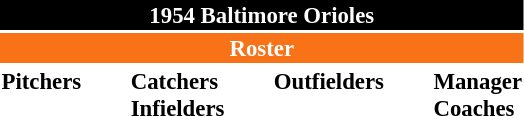<table class="toccolours" style="font-size: 95%;">
<tr>
<th colspan="10" style="background-color: black; color: white; text-align: center;">1954 Baltimore Orioles</th>
</tr>
<tr>
<td colspan="10" style="background-color: #F87217; color: white; text-align: center;"><strong>Roster</strong></td>
</tr>
<tr>
<td valign="top"><strong>Pitchers</strong><br>














</td>
<td width="25px"></td>
<td valign="top"><strong>Catchers</strong><br>


<strong>Infielders</strong>









</td>
<td width="25px"></td>
<td valign="top"><strong>Outfielders</strong><br>







</td>
<td width="25px"></td>
<td valign="top"><strong>Manager</strong><br>
<strong>Coaches</strong>


</td>
</tr>
<tr>
</tr>
</table>
